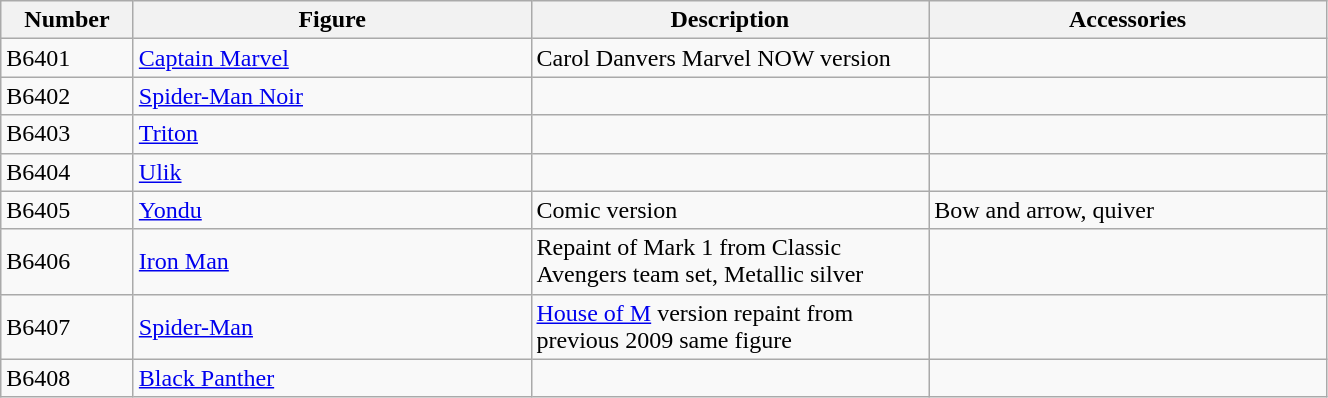<table class="wikitable" width="70%">
<tr>
<th width=10%>Number</th>
<th width=30%>Figure</th>
<th width=30%>Description</th>
<th width=30%>Accessories</th>
</tr>
<tr>
<td>B6401</td>
<td><a href='#'>Captain Marvel</a></td>
<td>Carol Danvers Marvel NOW version</td>
<td></td>
</tr>
<tr>
<td>B6402</td>
<td><a href='#'>Spider-Man Noir</a></td>
<td></td>
<td></td>
</tr>
<tr>
<td>B6403</td>
<td><a href='#'>Triton</a></td>
<td></td>
<td></td>
</tr>
<tr>
<td>B6404</td>
<td><a href='#'>Ulik</a></td>
<td></td>
<td></td>
</tr>
<tr>
<td>B6405</td>
<td><a href='#'>Yondu</a></td>
<td>Comic version</td>
<td>Bow and arrow, quiver</td>
</tr>
<tr>
<td>B6406</td>
<td><a href='#'>Iron Man</a></td>
<td>Repaint of Mark 1 from Classic Avengers team set, Metallic silver</td>
<td></td>
</tr>
<tr>
<td>B6407</td>
<td><a href='#'>Spider-Man</a></td>
<td><a href='#'>House of M</a> version repaint from previous 2009 same figure</td>
<td></td>
</tr>
<tr>
<td>B6408</td>
<td><a href='#'>Black Panther</a></td>
<td></td>
<td></td>
</tr>
</table>
